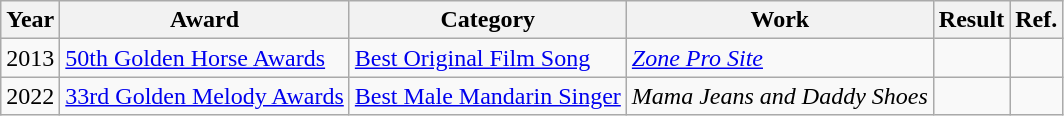<table class="wikitable plainrowheaders">
<tr>
<th>Year</th>
<th>Award</th>
<th>Category</th>
<th>Work</th>
<th>Result</th>
<th>Ref.</th>
</tr>
<tr>
<td>2013</td>
<td><a href='#'>50th Golden Horse Awards</a></td>
<td><a href='#'>Best Original Film Song</a></td>
<td><em><a href='#'>Zone Pro Site</a></em></td>
<td></td>
<td></td>
</tr>
<tr>
<td>2022</td>
<td><a href='#'>33rd Golden Melody Awards</a></td>
<td><a href='#'>Best Male Mandarin Singer</a></td>
<td><em>Mama Jeans and Daddy Shoes</em></td>
<td></td>
<td></td>
</tr>
</table>
